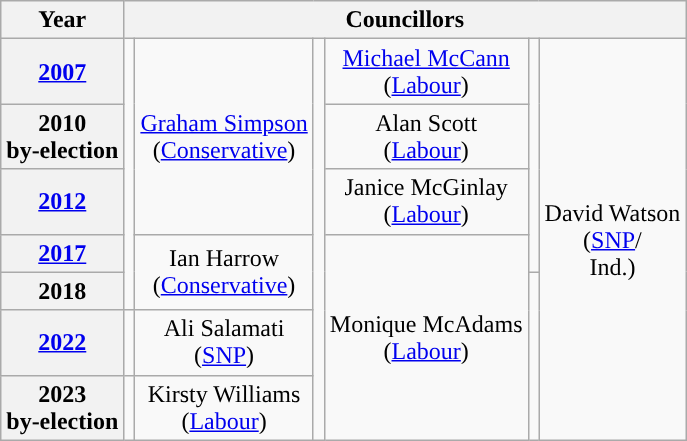<table class="wikitable" style="text-align:center">
<tr>
<th>Year</th>
<th colspan=8>Councillors</th>
</tr>
<tr>
<th><a href='#'>2007</a></th>
<td rowspan=5; style="background-color: "></td>
<td rowspan=3><a href='#'>Graham Simpson</a><br>(<a href='#'>Conservative</a>)</td>
<td rowspan=7; style="background-color: "></td>
<td><a href='#'>Michael McCann</a> <br>(<a href='#'>Labour</a>)</td>
<td rowspan=4; style="background-color: "></td>
<td rowspan=7>David Watson<br>(<a href='#'>SNP</a>/<br>Ind.)</td>
</tr>
<tr>
<th>2010<br>by-election</th>
<td>Alan Scott<br>(<a href='#'>Labour</a>)</td>
</tr>
<tr>
<th><a href='#'>2012</a></th>
<td>Janice McGinlay<br>(<a href='#'>Labour</a>)</td>
</tr>
<tr>
<th><a href='#'>2017</a></th>
<td rowspan=2>Ian Harrow<br>(<a href='#'>Conservative</a>)</td>
<td rowspan=4>Monique McAdams<br>(<a href='#'>Labour</a>)</td>
</tr>
<tr>
<th>2018</th>
<td rowspan=3; style="background-color: "></td>
</tr>
<tr>
<th><a href='#'>2022</a></th>
<td style="background-color: "></td>
<td>Ali Salamati<br>(<a href='#'>SNP</a>)</td>
</tr>
<tr>
<th>2023<br>by-election</th>
<td style="background-color: "></td>
<td>Kirsty Williams<br>(<a href='#'>Labour</a>)</td>
</tr>
</table>
